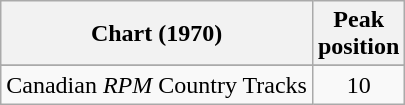<table class="wikitable sortable">
<tr>
<th align="left">Chart (1970)</th>
<th align="center">Peak<br>position</th>
</tr>
<tr>
</tr>
<tr>
<td align="left">Canadian <em>RPM</em> Country Tracks</td>
<td align="center">10</td>
</tr>
</table>
